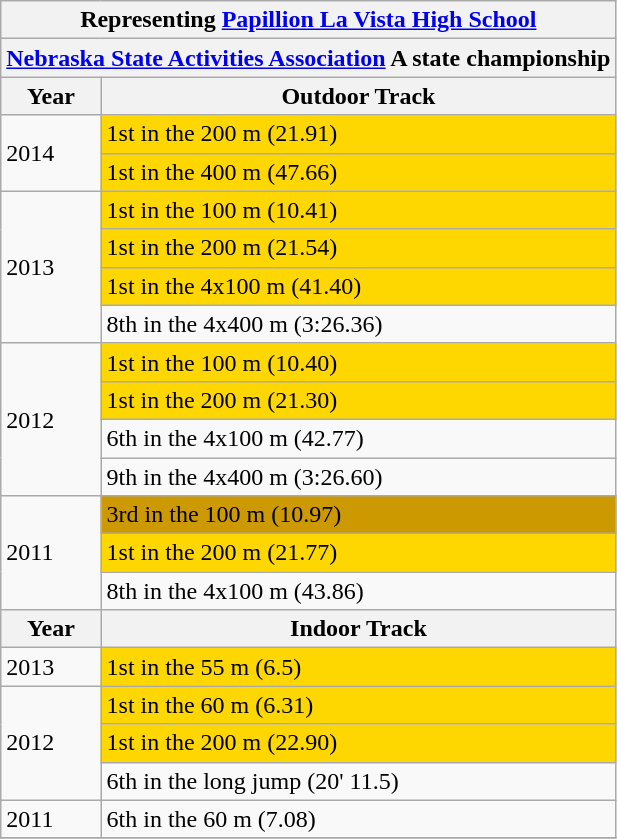<table class="wikitable sortable">
<tr>
<th colspan="7">Representing <a href='#'>Papillion La Vista High School</a></th>
</tr>
<tr>
<th colspan="7"><a href='#'>Nebraska State Activities Association</a> A state championship</th>
</tr>
<tr>
<th>Year</th>
<th>Outdoor Track</th>
</tr>
<tr>
<td Rowspan=2>2014</td>
<td bgcolor=gold>1st in the 200 m (21.91)</td>
</tr>
<tr>
<td bgcolor=gold>1st in the 400 m (47.66)</td>
</tr>
<tr>
<td Rowspan=4>2013</td>
<td bgcolor=gold>1st in the 100 m (10.41)</td>
</tr>
<tr>
<td bgcolor=gold>1st in the 200 m (21.54)</td>
</tr>
<tr>
<td bgcolor=gold>1st in the 4x100 m (41.40)</td>
</tr>
<tr>
<td>8th in the 4x400 m (3:26.36)</td>
</tr>
<tr>
<td Rowspan=4>2012</td>
<td bgcolor=gold>1st in the 100 m (10.40)</td>
</tr>
<tr>
<td bgcolor=gold>1st in the 200 m (21.30)</td>
</tr>
<tr>
<td>6th in the 4x100 m (42.77)</td>
</tr>
<tr>
<td>9th in the 4x400 m (3:26.60)</td>
</tr>
<tr>
<td Rowspan=3>2011</td>
<td bgcolor=cc9900>3rd in the 100 m (10.97)</td>
</tr>
<tr>
<td bgcolor=gold>1st in the 200 m (21.77)</td>
</tr>
<tr>
<td>8th in the 4x100 m (43.86)</td>
</tr>
<tr>
<th>Year</th>
<th>Indoor Track</th>
</tr>
<tr>
<td>2013</td>
<td bgcolor=gold>1st in the 55 m (6.5)</td>
</tr>
<tr>
<td Rowspan=3>2012</td>
<td bgcolor=gold>1st in the 60 m (6.31)</td>
</tr>
<tr>
<td bgcolor=gold>1st in the 200 m (22.90)</td>
</tr>
<tr>
<td>6th in the long jump (20' 11.5)</td>
</tr>
<tr>
<td>2011</td>
<td>6th in the 60 m (7.08)</td>
</tr>
<tr>
</tr>
</table>
